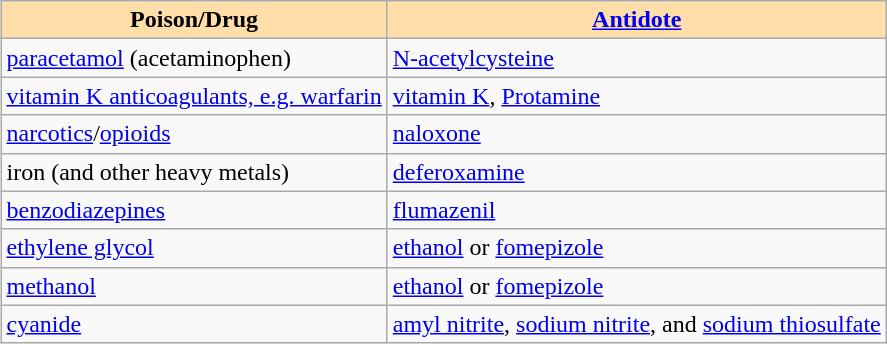<table class="wikitable" style="margin:auto; float:right;">
<tr>
<th style="background:#ffdeaa;">Poison/Drug</th>
<th colspan="2" style="background:#ffdeaa;"><a href='#'>Antidote</a></th>
</tr>
<tr>
<td><a href='#'>paracetamol</a> (acetaminophen)</td>
<td><a href='#'>N-acetylcysteine</a></td>
</tr>
<tr>
<td><a href='#'>vitamin K anticoagulants, e.g. warfarin</a></td>
<td><a href='#'>vitamin K</a>, <a href='#'>Protamine</a></td>
</tr>
<tr>
<td><a href='#'>narcotics</a>/<a href='#'>opioids</a></td>
<td><a href='#'>naloxone</a></td>
</tr>
<tr>
<td>iron (and other heavy metals)</td>
<td><a href='#'>deferoxamine</a></td>
</tr>
<tr>
<td><a href='#'>benzodiazepines</a></td>
<td><a href='#'>flumazenil</a></td>
</tr>
<tr>
<td><a href='#'>ethylene glycol</a></td>
<td><a href='#'>ethanol</a> or <a href='#'>fomepizole</a></td>
</tr>
<tr>
<td><a href='#'>methanol</a></td>
<td><a href='#'>ethanol</a> or <a href='#'>fomepizole</a></td>
</tr>
<tr>
<td><a href='#'>cyanide</a></td>
<td><a href='#'>amyl nitrite</a>, <a href='#'>sodium nitrite</a>, and <a href='#'>sodium thiosulfate</a></td>
</tr>
</table>
